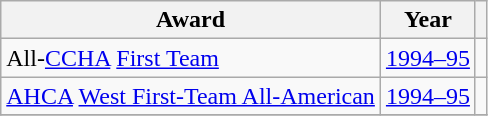<table class="wikitable">
<tr>
<th>Award</th>
<th>Year</th>
<th></th>
</tr>
<tr>
<td>All-<a href='#'>CCHA</a> <a href='#'>First Team</a></td>
<td><a href='#'>1994–95</a></td>
<td></td>
</tr>
<tr>
<td><a href='#'>AHCA</a> <a href='#'>West First-Team All-American</a></td>
<td><a href='#'>1994–95</a></td>
<td></td>
</tr>
<tr>
</tr>
</table>
